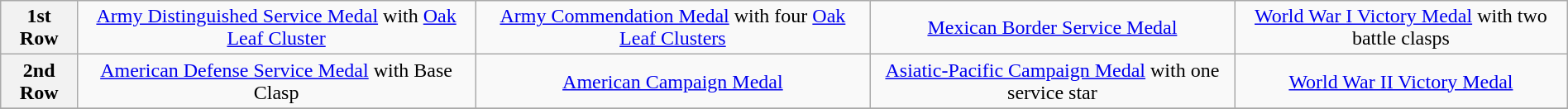<table class="wikitable" style="margin:1em auto; text-align:center;">
<tr>
<th>1st Row</th>
<td colspan="4"><a href='#'>Army Distinguished Service Medal</a> with <a href='#'>Oak Leaf Cluster</a></td>
<td colspan="4"><a href='#'>Army Commendation Medal</a> with four <a href='#'>Oak Leaf Clusters</a></td>
<td colspan="4"><a href='#'>Mexican Border Service Medal</a></td>
<td colspan="4"><a href='#'>World War I Victory Medal</a> with two battle clasps</td>
</tr>
<tr>
<th>2nd Row</th>
<td colspan="4"><a href='#'>American Defense Service Medal</a> with Base Clasp</td>
<td colspan="4"><a href='#'>American Campaign Medal</a></td>
<td colspan="4"><a href='#'>Asiatic-Pacific Campaign Medal</a> with one service star</td>
<td colspan="4"><a href='#'>World War II Victory Medal</a></td>
</tr>
<tr>
</tr>
</table>
